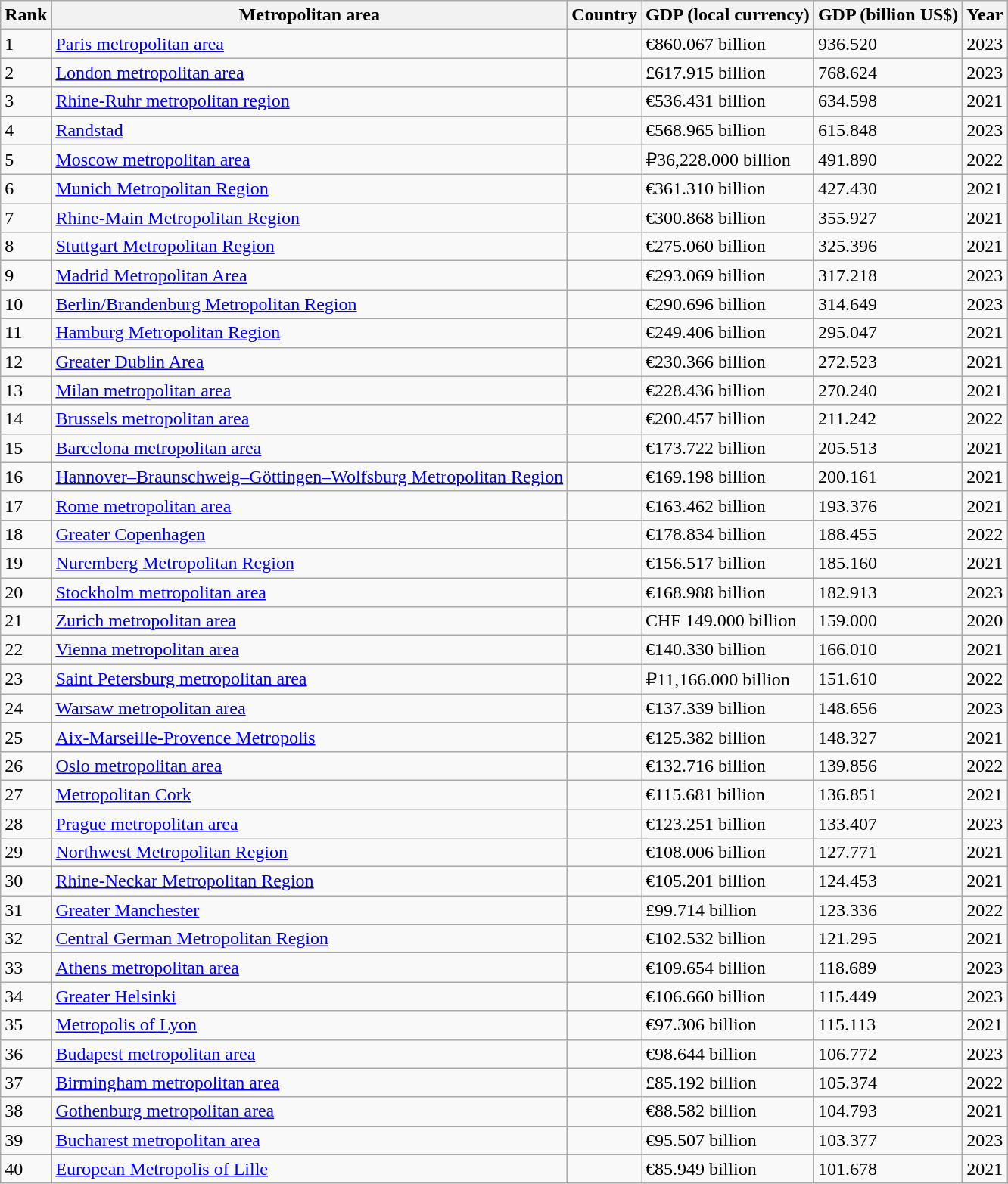<table class="sortable wikitable">
<tr>
<th>Rank</th>
<th>Metropolitan area</th>
<th>Country</th>
<th>GDP (local currency)</th>
<th>GDP (billion US$)</th>
<th>Year</th>
</tr>
<tr>
<td>1</td>
<td><a href='#'>Paris metropolitan area</a></td>
<td></td>
<td>€860.067 billion</td>
<td>936.520</td>
<td>2023</td>
</tr>
<tr>
<td>2</td>
<td><a href='#'>London metropolitan area</a></td>
<td></td>
<td>£617.915 billion</td>
<td>768.624</td>
<td>2023</td>
</tr>
<tr>
<td>3</td>
<td><a href='#'>Rhine-Ruhr metropolitan region</a></td>
<td></td>
<td>€536.431 billion</td>
<td>634.598</td>
<td>2021</td>
</tr>
<tr>
<td>4</td>
<td><a href='#'>Randstad</a></td>
<td></td>
<td>€568.965 billion</td>
<td>615.848</td>
<td>2023</td>
</tr>
<tr>
<td>5</td>
<td><a href='#'>Moscow metropolitan area</a></td>
<td></td>
<td>₽36,228.000 billion</td>
<td>491.890</td>
<td>2022</td>
</tr>
<tr>
<td>6</td>
<td><a href='#'>Munich Metropolitan Region</a></td>
<td></td>
<td>€361.310 billion</td>
<td>427.430</td>
<td>2021</td>
</tr>
<tr>
<td>7</td>
<td><a href='#'>Rhine-Main Metropolitan Region</a></td>
<td></td>
<td>€300.868 billion</td>
<td>355.927</td>
<td>2021</td>
</tr>
<tr>
<td>8</td>
<td><a href='#'>Stuttgart Metropolitan Region</a></td>
<td></td>
<td>€275.060 billion</td>
<td>325.396</td>
<td>2021</td>
</tr>
<tr>
<td>9</td>
<td><a href='#'>Madrid Metropolitan Area</a></td>
<td></td>
<td>€293.069 billion</td>
<td>317.218</td>
<td>2023</td>
</tr>
<tr>
<td>10</td>
<td><a href='#'>Berlin/Brandenburg Metropolitan Region</a></td>
<td></td>
<td>€290.696 billion</td>
<td>314.649</td>
<td>2023</td>
</tr>
<tr>
<td>11</td>
<td><a href='#'>Hamburg Metropolitan Region</a></td>
<td></td>
<td>€249.406 billion</td>
<td>295.047</td>
<td>2021</td>
</tr>
<tr>
<td>12</td>
<td><a href='#'>Greater Dublin Area</a></td>
<td></td>
<td>€230.366 billion</td>
<td>272.523</td>
<td>2021</td>
</tr>
<tr>
<td>13</td>
<td><a href='#'>Milan metropolitan area</a></td>
<td></td>
<td>€228.436 billion</td>
<td>270.240</td>
<td>2021</td>
</tr>
<tr>
<td>14</td>
<td><a href='#'>Brussels metropolitan area</a></td>
<td></td>
<td>€200.457 billion</td>
<td>211.242</td>
<td>2022</td>
</tr>
<tr>
<td>15</td>
<td><a href='#'>Barcelona metropolitan area</a></td>
<td></td>
<td>€173.722 billion</td>
<td>205.513</td>
<td>2021</td>
</tr>
<tr>
<td>16</td>
<td><a href='#'>Hannover–Braunschweig–Göttingen–Wolfsburg Metropolitan Region</a></td>
<td></td>
<td>€169.198 billion</td>
<td>200.161</td>
<td>2021</td>
</tr>
<tr>
<td>17</td>
<td><a href='#'>Rome metropolitan area</a></td>
<td></td>
<td>€163.462 billion</td>
<td>193.376</td>
<td>2021</td>
</tr>
<tr>
<td>18</td>
<td><a href='#'>Greater Copenhagen</a></td>
<td></td>
<td>€178.834 billion</td>
<td>188.455</td>
<td>2022</td>
</tr>
<tr>
<td>19</td>
<td><a href='#'>Nuremberg Metropolitan Region</a></td>
<td></td>
<td>€156.517 billion</td>
<td>185.160</td>
<td>2021</td>
</tr>
<tr>
<td>20</td>
<td><a href='#'>Stockholm metropolitan area</a></td>
<td></td>
<td>€168.988 billion</td>
<td>182.913</td>
<td>2023</td>
</tr>
<tr>
<td>21</td>
<td><a href='#'>Zurich metropolitan area</a></td>
<td></td>
<td>CHF 149.000 billion</td>
<td>159.000</td>
<td>2020</td>
</tr>
<tr>
<td>22</td>
<td><a href='#'>Vienna metropolitan area</a></td>
<td></td>
<td>€140.330 billion</td>
<td>166.010</td>
<td>2021</td>
</tr>
<tr>
<td>23</td>
<td><a href='#'>Saint Petersburg metropolitan area</a></td>
<td></td>
<td>₽11,166.000 billion</td>
<td>151.610</td>
<td>2022</td>
</tr>
<tr>
<td>24</td>
<td><a href='#'>Warsaw metropolitan area</a></td>
<td></td>
<td>€137.339 billion</td>
<td>148.656</td>
<td>2023</td>
</tr>
<tr>
<td>25</td>
<td><a href='#'>Aix-Marseille-Provence Metropolis</a></td>
<td></td>
<td>€125.382 billion</td>
<td>148.327</td>
<td>2021</td>
</tr>
<tr>
<td>26</td>
<td><a href='#'>Oslo metropolitan area</a></td>
<td></td>
<td>€132.716 billion</td>
<td>139.856</td>
<td>2022</td>
</tr>
<tr>
<td>27</td>
<td><a href='#'>Metropolitan Cork</a></td>
<td></td>
<td>€115.681 billion</td>
<td>136.851</td>
<td>2021</td>
</tr>
<tr>
<td>28</td>
<td><a href='#'>Prague metropolitan area</a></td>
<td></td>
<td>€123.251 billion</td>
<td>133.407</td>
<td>2023</td>
</tr>
<tr>
<td>29</td>
<td><a href='#'>Northwest Metropolitan Region</a></td>
<td></td>
<td>€108.006 billion</td>
<td>127.771</td>
<td>2021</td>
</tr>
<tr>
<td>30</td>
<td><a href='#'>Rhine-Neckar Metropolitan Region</a></td>
<td></td>
<td>€105.201 billion</td>
<td>124.453</td>
<td>2021</td>
</tr>
<tr>
<td>31</td>
<td><a href='#'>Greater Manchester</a></td>
<td></td>
<td>£99.714 billion</td>
<td>123.336</td>
<td>2022</td>
</tr>
<tr>
<td>32</td>
<td><a href='#'>Central German Metropolitan Region</a></td>
<td></td>
<td>€102.532 billion</td>
<td>121.295</td>
<td>2021</td>
</tr>
<tr>
<td>33</td>
<td><a href='#'>Athens metropolitan area</a></td>
<td></td>
<td>€109.654 billion</td>
<td>118.689</td>
<td>2023</td>
</tr>
<tr>
<td>34</td>
<td><a href='#'>Greater Helsinki</a></td>
<td></td>
<td>€106.660 billion</td>
<td>115.449</td>
<td>2023</td>
</tr>
<tr>
<td>35</td>
<td><a href='#'>Metropolis of Lyon</a></td>
<td></td>
<td>€97.306 billion</td>
<td>115.113</td>
<td>2021</td>
</tr>
<tr>
<td>36</td>
<td><a href='#'>Budapest metropolitan area</a></td>
<td></td>
<td>€98.644 billion</td>
<td>106.772</td>
<td>2023</td>
</tr>
<tr>
<td>37</td>
<td><a href='#'>Birmingham metropolitan area</a></td>
<td></td>
<td>£85.192 billion</td>
<td>105.374</td>
<td>2022</td>
</tr>
<tr>
<td>38</td>
<td><a href='#'>Gothenburg metropolitan area</a></td>
<td></td>
<td>€88.582 billion</td>
<td>104.793</td>
<td>2021</td>
</tr>
<tr>
<td>39</td>
<td><a href='#'>Bucharest metropolitan area</a></td>
<td></td>
<td>€95.507 billion</td>
<td>103.377</td>
<td>2023</td>
</tr>
<tr>
<td>40</td>
<td><a href='#'>European Metropolis of Lille</a></td>
<td></td>
<td>€85.949 billion</td>
<td>101.678</td>
<td>2021</td>
</tr>
</table>
